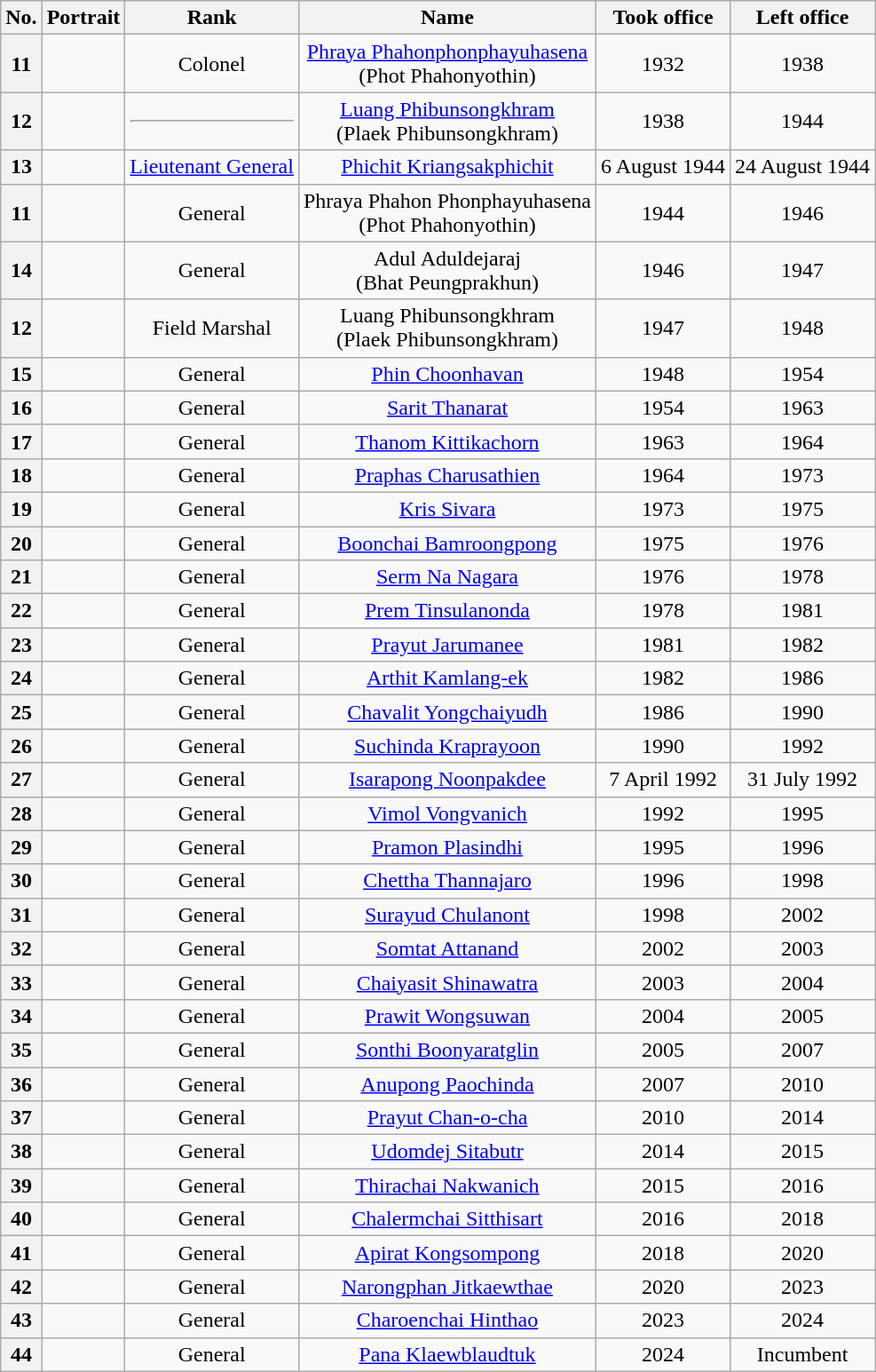<table class="wikitable" style="text-align:center">
<tr>
<th>No.</th>
<th>Portrait</th>
<th>Rank</th>
<th>Name</th>
<th>Took office</th>
<th>Left office</th>
</tr>
<tr>
<th>11<br></th>
<td></td>
<td>Colonel</td>
<td><a href='#'>Phraya Phahonphonphayuhasena</a><br>(Phot Phahonyothin)</td>
<td>1932</td>
<td>1938</td>
</tr>
<tr>
<th>12<br></th>
<td></td>
<td><hr></td>
<td><a href='#'>Luang Phibunsongkhram</a><br>(Plaek Phibunsongkhram)</td>
<td>1938</td>
<td>1944</td>
</tr>
<tr>
<th>13</th>
<td></td>
<td><a href='#'>Lieutenant General</a></td>
<td><a href='#'>Phichit Kriangsakphichit</a></td>
<td>6 August 1944</td>
<td>24 August 1944</td>
</tr>
<tr>
<th>11<br></th>
<td></td>
<td>General</td>
<td>Phraya Phahon Phonphayuhasena<br>(Phot Phahonyothin)</td>
<td>1944</td>
<td>1946</td>
</tr>
<tr>
<th>14</th>
<td></td>
<td>General</td>
<td>Adul Aduldejaraj<br>(Bhat Peungprakhun)</td>
<td>1946</td>
<td>1947</td>
</tr>
<tr>
<th>12<br></th>
<td></td>
<td>Field Marshal</td>
<td>Luang Phibunsongkhram<br>(Plaek Phibunsongkhram)</td>
<td>1947</td>
<td>1948</td>
</tr>
<tr>
<th>15</th>
<td></td>
<td>General</td>
<td><a href='#'>Phin Choonhavan</a></td>
<td>1948</td>
<td>1954</td>
</tr>
<tr>
<th>16</th>
<td></td>
<td>General</td>
<td><a href='#'>Sarit Thanarat</a></td>
<td>1954</td>
<td>1963</td>
</tr>
<tr>
<th>17</th>
<td></td>
<td>General</td>
<td><a href='#'>Thanom Kittikachorn</a></td>
<td>1963</td>
<td>1964</td>
</tr>
<tr>
<th>18</th>
<td></td>
<td>General</td>
<td><a href='#'>Praphas Charusathien</a></td>
<td>1964</td>
<td>1973</td>
</tr>
<tr>
<th>19</th>
<td></td>
<td>General</td>
<td><a href='#'>Kris Sivara</a></td>
<td>1973</td>
<td>1975</td>
</tr>
<tr>
<th>20</th>
<td></td>
<td>General</td>
<td><a href='#'>Boonchai Bamroongpong</a></td>
<td>1975</td>
<td>1976</td>
</tr>
<tr>
<th>21</th>
<td></td>
<td>General</td>
<td><a href='#'>Serm Na Nagara</a></td>
<td>1976</td>
<td>1978</td>
</tr>
<tr>
<th>22</th>
<td></td>
<td>General</td>
<td><a href='#'>Prem Tinsulanonda</a></td>
<td>1978</td>
<td>1981</td>
</tr>
<tr>
<th>23</th>
<td></td>
<td>General</td>
<td><a href='#'>Prayut Jarumanee</a></td>
<td>1981</td>
<td>1982</td>
</tr>
<tr>
<th>24</th>
<td></td>
<td>General</td>
<td><a href='#'>Arthit Kamlang-ek</a></td>
<td>1982</td>
<td>1986</td>
</tr>
<tr>
<th>25</th>
<td></td>
<td>General</td>
<td><a href='#'>Chavalit Yongchaiyudh</a></td>
<td>1986</td>
<td>1990</td>
</tr>
<tr>
<th>26</th>
<td></td>
<td>General</td>
<td><a href='#'>Suchinda Kraprayoon</a></td>
<td>1990</td>
<td>1992</td>
</tr>
<tr>
<th>27</th>
<td></td>
<td>General</td>
<td><a href='#'>Isarapong Noonpakdee</a></td>
<td>7 April 1992</td>
<td>31 July 1992</td>
</tr>
<tr>
<th>28</th>
<td></td>
<td>General</td>
<td><a href='#'>Vimol Vongvanich</a></td>
<td>1992</td>
<td>1995</td>
</tr>
<tr>
<th>29</th>
<td></td>
<td>General</td>
<td><a href='#'>Pramon Plasindhi</a></td>
<td>1995</td>
<td>1996</td>
</tr>
<tr>
<th>30</th>
<td></td>
<td>General</td>
<td><a href='#'>Chettha Thannajaro</a></td>
<td>1996</td>
<td>1998</td>
</tr>
<tr>
<th>31</th>
<td></td>
<td>General</td>
<td><a href='#'>Surayud Chulanont</a></td>
<td>1998</td>
<td>2002</td>
</tr>
<tr>
<th>32</th>
<td></td>
<td>General</td>
<td><a href='#'>Somtat Attanand</a></td>
<td>2002</td>
<td>2003</td>
</tr>
<tr>
<th>33</th>
<td></td>
<td>General</td>
<td><a href='#'>Chaiyasit Shinawatra</a></td>
<td>2003</td>
<td>2004</td>
</tr>
<tr>
<th>34</th>
<td></td>
<td>General</td>
<td><a href='#'>Prawit Wongsuwan</a></td>
<td>2004</td>
<td>2005</td>
</tr>
<tr>
<th>35</th>
<td></td>
<td>General</td>
<td><a href='#'>Sonthi Boonyaratglin</a></td>
<td>2005</td>
<td>2007</td>
</tr>
<tr>
<th>36</th>
<td></td>
<td>General</td>
<td><a href='#'>Anupong Paochinda</a></td>
<td>2007</td>
<td>2010</td>
</tr>
<tr>
<th>37</th>
<td></td>
<td>General</td>
<td><a href='#'>Prayut Chan-o-cha</a></td>
<td>2010</td>
<td>2014</td>
</tr>
<tr>
<th>38</th>
<td></td>
<td>General</td>
<td><a href='#'>Udomdej Sitabutr</a></td>
<td>2014</td>
<td>2015</td>
</tr>
<tr>
<th>39</th>
<td></td>
<td>General</td>
<td><a href='#'>Thirachai Nakwanich</a></td>
<td>2015</td>
<td>2016</td>
</tr>
<tr>
<th>40</th>
<td></td>
<td>General</td>
<td><a href='#'>Chalermchai Sitthisart</a></td>
<td>2016</td>
<td>2018</td>
</tr>
<tr>
<th>41</th>
<td></td>
<td>General</td>
<td><a href='#'>Apirat Kongsompong</a></td>
<td>2018</td>
<td>2020</td>
</tr>
<tr>
<th>42</th>
<td></td>
<td>General</td>
<td><a href='#'>Narongphan Jitkaewthae</a></td>
<td>2020</td>
<td>2023</td>
</tr>
<tr>
<th>43</th>
<td></td>
<td>General</td>
<td><a href='#'>Charoenchai Hinthao</a></td>
<td>2023</td>
<td>2024</td>
</tr>
<tr>
<th>44</th>
<td></td>
<td>General</td>
<td><a href='#'>Pana Klaewblaudtuk</a></td>
<td>2024</td>
<td>Incumbent</td>
</tr>
</table>
